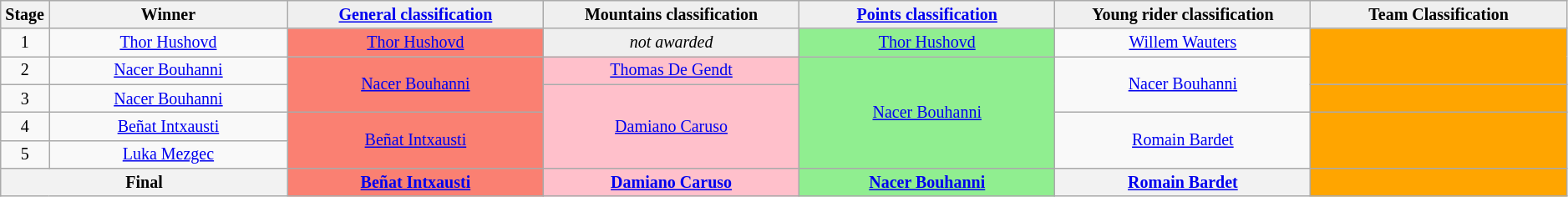<table class="wikitable" style="text-align: center; font-size:smaller;">
<tr style="background:#efefef;">
<th style="width:1%;">Stage</th>
<th style="width:14%;">Winner</th>
<th style="background:#efefef; width:15%;"><a href='#'>General classification</a><br></th>
<th style="background:#efefef; width:15%;">Mountains classification<br></th>
<th style="background:#efefef; width:15%;"><a href='#'>Points classification</a><br></th>
<th style="background:#efefef; width:15%;">Young rider classification<br></th>
<th style="background:#efefef; width:15%;">Team Classification</th>
</tr>
<tr>
<td>1</td>
<td><a href='#'>Thor Hushovd</a></td>
<td style="background:salmon;"><a href='#'>Thor Hushovd</a></td>
<td style="background:#EFEFEF;"><em>not awarded</em></td>
<td style="background:lightgreen;"><a href='#'>Thor Hushovd</a></td>
<td style="background:offwhite;"><a href='#'>Willem Wauters</a></td>
<td style="background:orange;" rowspan=2></td>
</tr>
<tr>
<td>2</td>
<td><a href='#'>Nacer Bouhanni</a></td>
<td style="background:salmon;" rowspan=2><a href='#'>Nacer Bouhanni</a></td>
<td style="background:pink;"><a href='#'>Thomas De Gendt</a></td>
<td style="background:lightgreen;" rowspan=4><a href='#'>Nacer Bouhanni</a></td>
<td style="background:offwhite;" rowspan=2><a href='#'>Nacer Bouhanni</a></td>
</tr>
<tr>
<td>3</td>
<td><a href='#'>Nacer Bouhanni</a></td>
<td style="background:pink;" rowspan=3><a href='#'>Damiano Caruso</a></td>
<td style="background:orange;"></td>
</tr>
<tr>
<td>4</td>
<td><a href='#'>Beñat Intxausti</a></td>
<td style="background:salmon;" rowspan=2><a href='#'>Beñat Intxausti</a></td>
<td style="background:offwhite;" rowspan=2><a href='#'>Romain Bardet</a></td>
<td style="background:orange;" rowspan=2></td>
</tr>
<tr>
<td>5</td>
<td><a href='#'>Luka Mezgec</a></td>
</tr>
<tr>
<th colspan=2><strong>Final</strong></th>
<th style="background:salmon;"><a href='#'>Beñat Intxausti</a></th>
<th style="background:pink;"><a href='#'>Damiano Caruso</a></th>
<th style="background:lightgreen;"><a href='#'>Nacer Bouhanni</a></th>
<th style="background:offwhite;"><a href='#'>Romain Bardet</a></th>
<th style="background:orange;"></th>
</tr>
</table>
